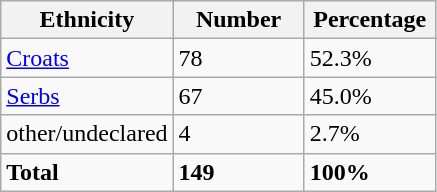<table class="wikitable">
<tr>
<th width="100px">Ethnicity</th>
<th width="80px">Number</th>
<th width="80px">Percentage</th>
</tr>
<tr>
<td><a href='#'>Croats</a></td>
<td>78</td>
<td>52.3%</td>
</tr>
<tr>
<td><a href='#'>Serbs</a></td>
<td>67</td>
<td>45.0%</td>
</tr>
<tr>
<td>other/undeclared</td>
<td>4</td>
<td>2.7%</td>
</tr>
<tr>
<td><strong>Total</strong></td>
<td><strong>149</strong></td>
<td><strong>100%</strong></td>
</tr>
</table>
